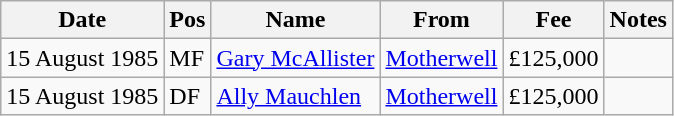<table class="wikitable">
<tr>
<th>Date</th>
<th>Pos</th>
<th>Name</th>
<th>From</th>
<th>Fee</th>
<th>Notes</th>
</tr>
<tr>
<td>15 August 1985</td>
<td>MF</td>
<td><a href='#'>Gary McAllister</a></td>
<td><a href='#'>Motherwell</a></td>
<td>£125,000</td>
<td></td>
</tr>
<tr>
<td>15 August 1985</td>
<td>DF</td>
<td><a href='#'>Ally Mauchlen</a></td>
<td><a href='#'>Motherwell</a></td>
<td>£125,000</td>
<td></td>
</tr>
</table>
